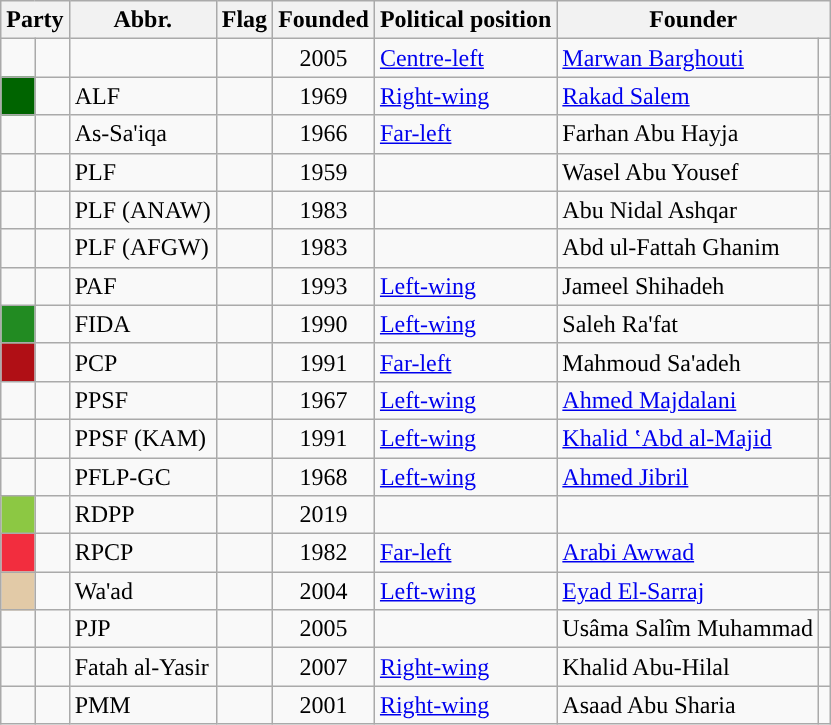<table class="wikitable sortable">
<tr>
<th colspan="2">Party</th>
<th>Abbr.</th>
<th>Flag</th>
<th>Founded</th>
<th>Political position</th>
<th colspan="2">Founder</th>
</tr>
<tr>
<td style="background-color:"></td>
<td></td>
<td></td>
<td></td>
<td align="center">2005</td>
<td><a href='#'>Centre-left</a></td>
<td><a href='#'>Marwan Barghouti</a></td>
<td></td>
</tr>
<tr>
<td style="background-color:#006400"></td>
<td></td>
<td>ALF</td>
<td></td>
<td align="center">1969</td>
<td><a href='#'>Right-wing</a></td>
<td><a href='#'>Rakad Salem</a></td>
<td></td>
</tr>
<tr>
<td style="background-color:"></td>
<td></td>
<td>As-Sa'iqa<br></td>
<td></td>
<td align="center">1966</td>
<td><a href='#'>Far-left</a></td>
<td>Farhan Abu Hayja</td>
<td></td>
</tr>
<tr>
<td style="background-color:"></td>
<td></td>
<td>PLF</td>
<td></td>
<td align="center">1959</td>
<td></td>
<td>Wasel Abu Yousef</td>
<td></td>
</tr>
<tr>
<td style="background-color:"></td>
<td></td>
<td>PLF (ANAW)</td>
<td></td>
<td align="center">1983</td>
<td></td>
<td>Abu Nidal Ashqar</td>
<td></td>
</tr>
<tr>
<td style="background-color:"></td>
<td></td>
<td>PLF (AFGW)</td>
<td></td>
<td align="center">1983</td>
<td></td>
<td>Abd ul-Fattah Ghanim</td>
<td></td>
</tr>
<tr>
<td style="background-color:"></td>
<td></td>
<td>PAF</td>
<td></td>
<td align="center">1993</td>
<td><a href='#'>Left-wing</a></td>
<td>Jameel Shihadeh</td>
<td></td>
</tr>
<tr>
<td style="background-color:#228B22"></td>
<td></td>
<td>FIDA</td>
<td></td>
<td align="center">1990</td>
<td><a href='#'>Left-wing</a></td>
<td>Saleh Ra'fat</td>
<td></td>
</tr>
<tr>
<td style="background-color:#B00F15"></td>
<td></td>
<td>PCP</td>
<td></td>
<td align="center">1991</td>
<td><a href='#'>Far-left</a></td>
<td>Mahmoud Sa'adeh</td>
<td></td>
</tr>
<tr>
<td style="background-color:"></td>
<td></td>
<td>PPSF</td>
<td></td>
<td align="center">1967</td>
<td><a href='#'>Left-wing</a></td>
<td><a href='#'>Ahmed Majdalani</a></td>
<td></td>
</tr>
<tr>
<td style="background-color:"></td>
<td></td>
<td>PPSF (KAM)</td>
<td></td>
<td align="center">1991</td>
<td><a href='#'>Left-wing</a></td>
<td><a href='#'>Khalid ʽAbd al-Majid</a></td>
<td></td>
</tr>
<tr>
<td style="background-color:"></td>
<td></td>
<td>PFLP-GC</td>
<td></td>
<td align="center">1968</td>
<td><a href='#'>Left-wing</a></td>
<td><a href='#'>Ahmed Jibril</a></td>
<td></td>
</tr>
<tr>
<td style="background-color:#8CC843"></td>
<td></td>
<td>RDPP</td>
<td></td>
<td align="center">2019</td>
<td></td>
<td></td>
<td></td>
</tr>
<tr>
<td style="background-color:#F22D3E"></td>
<td></td>
<td>RPCP</td>
<td></td>
<td align="center">1982</td>
<td><a href='#'>Far-left</a></td>
<td><a href='#'>Arabi Awwad</a></td>
<td></td>
</tr>
<tr>
<td style="background-color:#e2caa7"></td>
<td></td>
<td>Wa'ad</td>
<td></td>
<td align="center">2004</td>
<td><a href='#'>Left-wing</a></td>
<td><a href='#'>Eyad El-Sarraj</a></td>
<td></td>
</tr>
<tr>
<td style="background-color:"></td>
<td></td>
<td>PJP</td>
<td></td>
<td align="center">2005</td>
<td></td>
<td>Usâma Salîm Muhammad</td>
<td></td>
</tr>
<tr>
<td style="background-color:"></td>
<td></td>
<td>Fatah al-Yasir</td>
<td></td>
<td align="center">2007</td>
<td><a href='#'>Right-wing</a></td>
<td>Khalid Abu-Hilal</td>
<td></td>
</tr>
<tr>
<td style="background-color:"></td>
<td></td>
<td>PMM</td>
<td></td>
<td align="center">2001</td>
<td><a href='#'>Right-wing</a></td>
<td>Asaad Abu Sharia</td>
<td></td>
</tr>
</table>
